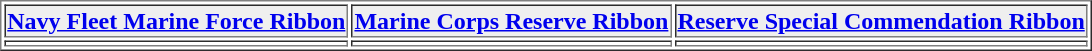<table align="center" border="1"  cellpadding="1">
<tr>
<th style="background:#efefef;"><a href='#'>Navy Fleet Marine Force Ribbon</a></th>
<th style="background:#efefef;"><a href='#'>Marine Corps Reserve Ribbon</a></th>
<th style="background:#efefef;"><a href='#'>Reserve Special Commendation Ribbon</a></th>
</tr>
<tr>
<td></td>
<td></td>
<td></td>
</tr>
</table>
